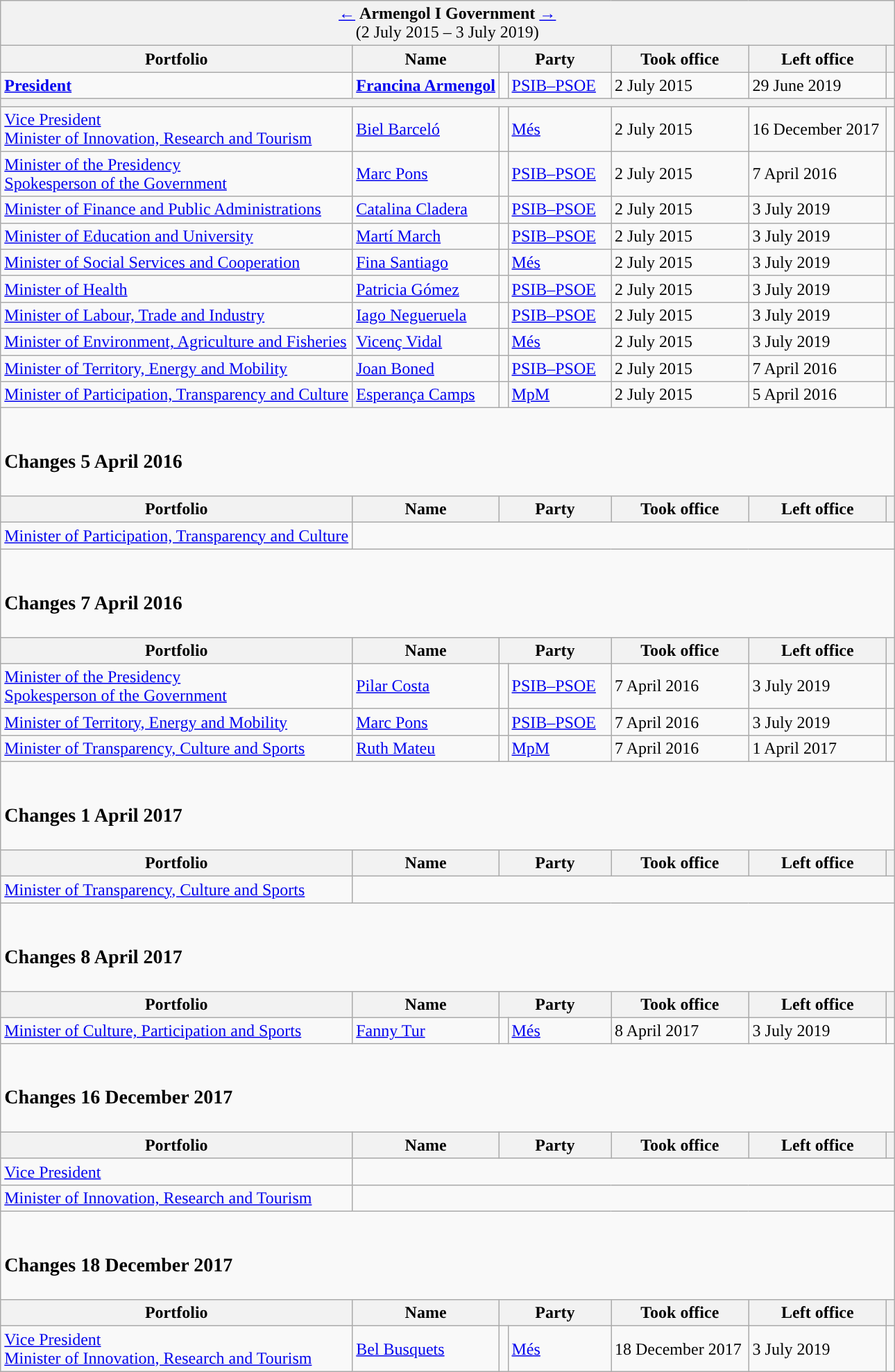<table class="wikitable">
<tr>
<td colspan="7" bgcolor="#F2F2F2" align="center"><a href='#'>←</a> <strong>Armengol I Government</strong> <a href='#'>→</a><br>(2 July 2015 – 3 July 2019)</td>
</tr>
<tr>
<th>Portfolio</th>
<th>Name</th>
<th width="100px" colspan="2">Party</th>
<th width="125px">Took office</th>
<th width="125px">Left office</th>
<th></th>
</tr>
<tr>
<td><strong><a href='#'>President</a></strong></td>
<td><strong><a href='#'>Francina Armengol</a></strong></td>
<td width="1" style="background-color:"></td>
<td><a href='#'>PSIB–PSOE</a></td>
<td>2 July 2015</td>
<td>29 June 2019</td>
<td align="center"></td>
</tr>
<tr>
<th colspan="7"></th>
</tr>
<tr>
<td><a href='#'>Vice President</a><br><a href='#'>Minister of Innovation, Research and Tourism</a></td>
<td><a href='#'>Biel Barceló</a></td>
<td style="background-color:"></td>
<td><a href='#'>Més</a></td>
<td>2 July 2015</td>
<td>16 December 2017</td>
<td align="center"></td>
</tr>
<tr>
<td><a href='#'>Minister of the Presidency</a><br><a href='#'>Spokesperson of the Government</a></td>
<td><a href='#'>Marc Pons</a></td>
<td style="background-color:"></td>
<td><a href='#'>PSIB–PSOE</a></td>
<td>2 July 2015</td>
<td>7 April 2016</td>
<td align="center"></td>
</tr>
<tr>
<td><a href='#'>Minister of Finance and Public Administrations</a></td>
<td><a href='#'>Catalina Cladera</a></td>
<td style="background-color:"></td>
<td><a href='#'>PSIB–PSOE</a></td>
<td>2 July 2015</td>
<td>3 July 2019</td>
<td align="center"></td>
</tr>
<tr>
<td><a href='#'>Minister of Education and University</a></td>
<td><a href='#'>Martí March</a></td>
<td style="background-color:"></td>
<td><a href='#'>PSIB–PSOE</a> </td>
<td>2 July 2015</td>
<td>3 July 2019</td>
<td align="center"></td>
</tr>
<tr>
<td><a href='#'>Minister of Social Services and Cooperation</a></td>
<td><a href='#'>Fina Santiago</a></td>
<td style="background-color:"></td>
<td><a href='#'>Més</a></td>
<td>2 July 2015</td>
<td>3 July 2019</td>
<td align="center"></td>
</tr>
<tr>
<td><a href='#'>Minister of Health</a></td>
<td><a href='#'>Patricia Gómez</a></td>
<td style="background-color:"></td>
<td><a href='#'>PSIB–PSOE</a></td>
<td>2 July 2015</td>
<td>3 July 2019</td>
<td align="center"></td>
</tr>
<tr>
<td><a href='#'>Minister of Labour, Trade and Industry</a></td>
<td><a href='#'>Iago Negueruela</a></td>
<td style="background-color:"></td>
<td><a href='#'>PSIB–PSOE</a></td>
<td>2 July 2015</td>
<td>3 July 2019</td>
<td align="center"></td>
</tr>
<tr>
<td><a href='#'>Minister of Environment, Agriculture and Fisheries</a></td>
<td><a href='#'>Vicenç Vidal</a></td>
<td style="background-color:"></td>
<td><a href='#'>Més</a></td>
<td>2 July 2015</td>
<td>3 July 2019</td>
<td align="center"></td>
</tr>
<tr>
<td><a href='#'>Minister of Territory, Energy and Mobility</a></td>
<td><a href='#'>Joan Boned</a></td>
<td style="background-color:"></td>
<td><a href='#'>PSIB–PSOE</a></td>
<td>2 July 2015</td>
<td>7 April 2016</td>
<td align="center"></td>
</tr>
<tr>
<td><a href='#'>Minister of Participation, Transparency and Culture</a></td>
<td><a href='#'>Esperança Camps</a></td>
<td style="background-color:"></td>
<td><a href='#'>MpM</a> </td>
<td>2 July 2015</td>
<td>5 April 2016</td>
<td align="center"></td>
</tr>
<tr>
<td colspan="7"><br><h3>Changes 5 April 2016</h3></td>
</tr>
<tr>
<th>Portfolio</th>
<th>Name</th>
<th colspan="2">Party</th>
<th>Took office</th>
<th>Left office</th>
<th></th>
</tr>
<tr>
<td><a href='#'>Minister of Participation, Transparency and Culture</a></td>
<td colspan="6"></td>
</tr>
<tr>
<td colspan="7"><br><h3>Changes 7 April 2016</h3></td>
</tr>
<tr>
<th>Portfolio</th>
<th>Name</th>
<th colspan="2">Party</th>
<th>Took office</th>
<th>Left office</th>
<th></th>
</tr>
<tr>
<td><a href='#'>Minister of the Presidency</a><br><a href='#'>Spokesperson of the Government</a></td>
<td><a href='#'>Pilar Costa</a></td>
<td style="background-color:"></td>
<td><a href='#'>PSIB–PSOE</a></td>
<td>7 April 2016</td>
<td>3 July 2019</td>
<td align="center"></td>
</tr>
<tr>
<td><a href='#'>Minister of Territory, Energy and Mobility</a></td>
<td><a href='#'>Marc Pons</a></td>
<td style="background-color:"></td>
<td><a href='#'>PSIB–PSOE</a></td>
<td>7 April 2016</td>
<td>3 July 2019</td>
<td align="center"></td>
</tr>
<tr>
<td><a href='#'>Minister of Transparency, Culture and Sports</a></td>
<td><a href='#'>Ruth Mateu</a></td>
<td style="background-color:"></td>
<td><a href='#'>MpM</a></td>
<td>7 April 2016</td>
<td>1 April 2017</td>
<td align="center"></td>
</tr>
<tr>
<td colspan="7"><br><h3>Changes 1 April 2017</h3></td>
</tr>
<tr>
<th>Portfolio</th>
<th>Name</th>
<th colspan="2">Party</th>
<th>Took office</th>
<th>Left office</th>
<th></th>
</tr>
<tr>
<td><a href='#'>Minister of Transparency, Culture and Sports</a></td>
<td colspan="6"></td>
</tr>
<tr>
<td colspan="7"><br><h3>Changes 8 April 2017</h3></td>
</tr>
<tr>
<th>Portfolio</th>
<th>Name</th>
<th colspan="2">Party</th>
<th>Took office</th>
<th>Left office</th>
<th></th>
</tr>
<tr>
<td><a href='#'>Minister of Culture, Participation and Sports</a></td>
<td><a href='#'>Fanny Tur</a></td>
<td style="background-color:"></td>
<td><a href='#'>Més</a> </td>
<td>8 April 2017</td>
<td>3 July 2019</td>
<td align="center"></td>
</tr>
<tr>
<td colspan="7"><br><h3>Changes 16 December 2017</h3></td>
</tr>
<tr>
<th>Portfolio</th>
<th>Name</th>
<th colspan="2">Party</th>
<th>Took office</th>
<th>Left office</th>
<th></th>
</tr>
<tr>
<td><a href='#'>Vice President</a></td>
<td colspan="6"></td>
</tr>
<tr>
<td><a href='#'>Minister of Innovation, Research and Tourism</a></td>
<td colspan="6"></td>
</tr>
<tr>
<td colspan="7"><br><h3>Changes 18 December 2017</h3></td>
</tr>
<tr>
<th>Portfolio</th>
<th>Name</th>
<th colspan="2">Party</th>
<th>Took office</th>
<th>Left office</th>
<th></th>
</tr>
<tr>
<td><a href='#'>Vice President</a><br><a href='#'>Minister of Innovation, Research and Tourism</a></td>
<td><a href='#'>Bel Busquets</a></td>
<td style="background-color:"></td>
<td><a href='#'>Més</a></td>
<td>18 December 2017</td>
<td>3 July 2019</td>
<td align="center"></td>
</tr>
</table>
